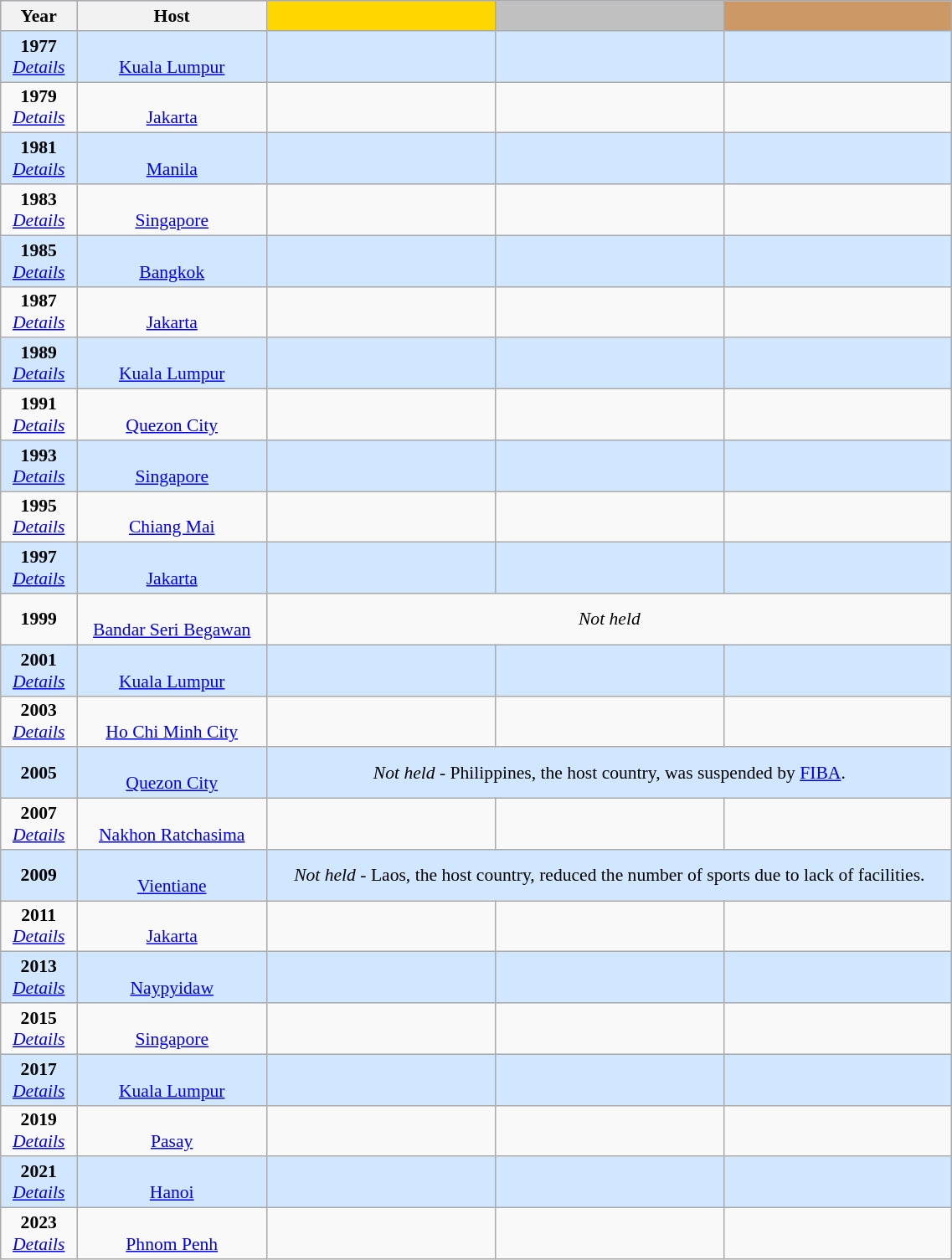<table class="wikitable"  style="font-size:90%; text-align:center; width:60%;">
<tr style="background:#c1d8ff;">
<th width=8%>Year</th>
<th width=20%>Host</th>
<th style="background:gold; width:24%;"></th>
<th style="background:silver; width:24%;"></th>
<th style="background:#c96; width:24%;"></th>
</tr>
<tr style="background:#d0e7ff;">
<td><strong>1977</strong><br><em><a href='#'>Details</a></em></td>
<td> <br><a href='#'>Kuala Lumpur</a></td>
<td><strong></strong></td>
<td></td>
<td></td>
</tr>
<tr>
<td><strong>1979</strong><br><em><a href='#'>Details</a></em></td>
<td> <br><a href='#'>Jakarta</a></td>
<td><strong></strong></td>
<td></td>
<td></td>
</tr>
<tr style="background:#d0e7ff;">
<td><strong>1981</strong><br><em><a href='#'>Details</a></em></td>
<td> <br><a href='#'>Manila</a></td>
<td><strong></strong></td>
<td></td>
<td></td>
</tr>
<tr>
<td><strong>1983</strong><br><em><a href='#'>Details</a></em></td>
<td> <br><a href='#'>Singapore</a></td>
<td><strong></strong></td>
<td></td>
<td></td>
</tr>
<tr style="background:#d0e7ff;">
<td><strong>1985</strong><br><em><a href='#'>Details</a></em></td>
<td> <br><a href='#'>Bangkok</a></td>
<td><strong></strong></td>
<td></td>
<td></td>
</tr>
<tr>
<td><strong>1987</strong><br><em><a href='#'>Details</a></em></td>
<td> <br><a href='#'>Jakarta</a></td>
<td><strong></strong></td>
<td></td>
<td></td>
</tr>
<tr style="background:#d0e7ff;">
<td><strong>1989</strong><br><em><a href='#'>Details</a></em></td>
<td> <br><a href='#'>Kuala Lumpur</a></td>
<td><strong></strong></td>
<td></td>
<td></td>
</tr>
<tr>
<td><strong>1991</strong><br><em><a href='#'>Details</a></em></td>
<td> <br><a href='#'>Quezon City</a></td>
<td><strong></strong></td>
<td></td>
<td></td>
</tr>
<tr style="background:#d0e7ff;">
<td><strong>1993</strong><br><em><a href='#'>Details</a></em></td>
<td> <br><a href='#'>Singapore</a></td>
<td><strong></strong></td>
<td></td>
<td></td>
</tr>
<tr>
<td><strong>1995</strong><br><em><a href='#'>Details</a></em></td>
<td> <br><a href='#'>Chiang Mai</a></td>
<td><strong></strong></td>
<td></td>
<td></td>
</tr>
<tr style="background:#d0e7ff;">
<td><strong>1997</strong><br><em><a href='#'>Details</a></em></td>
<td> <br><a href='#'>Jakarta</a></td>
<td><strong></strong></td>
<td></td>
<td></td>
</tr>
<tr>
<td><strong>1999</strong></td>
<td> <br><a href='#'>Bandar Seri Begawan</a></td>
<td colspan=3><em>Not held</em></td>
</tr>
<tr style="background:#d0e7ff;">
<td><strong>2001</strong><br><em><a href='#'>Details</a></em></td>
<td> <br><a href='#'>Kuala Lumpur</a></td>
<td><strong></strong></td>
<td></td>
<td></td>
</tr>
<tr>
<td><strong>2003</strong><br><em><a href='#'>Details</a></em></td>
<td> <br><a href='#'>Ho Chi Minh City</a></td>
<td><strong></strong></td>
<td></td>
<td></td>
</tr>
<tr style="background:#d0e7ff;">
<td><strong>2005</strong></td>
<td> <br><a href='#'>Quezon City</a></td>
<td colspan=3><em>Not held</em> - Philippines, the host country, was suspended by <a href='#'>FIBA</a>.</td>
</tr>
<tr>
<td><strong>2007</strong><br><em><a href='#'>Details</a></em></td>
<td> <br><a href='#'>Nakhon Ratchasima</a></td>
<td><strong></strong></td>
<td></td>
<td></td>
</tr>
<tr style="background:#d0e7ff;">
<td><strong>2009</strong></td>
<td> <br><a href='#'>Vientiane</a></td>
<td colspan=3><em>Not held</em> - Laos, the host country, reduced the number of sports due to lack of facilities.</td>
</tr>
<tr>
<td><strong>2011</strong><br><em><a href='#'>Details</a></em></td>
<td> <br><a href='#'>Jakarta</a></td>
<td><strong></strong></td>
<td></td>
<td></td>
</tr>
<tr style="background:#d0e7ff;">
<td><strong>2013</strong><br><em><a href='#'>Details</a></em></td>
<td> <br><a href='#'>Naypyidaw</a></td>
<td><strong></strong></td>
<td></td>
<td></td>
</tr>
<tr>
<td><strong>2015</strong><br><em><a href='#'>Details</a></em></td>
<td> <br><a href='#'>Singapore</a></td>
<td><strong></strong></td>
<td></td>
<td></td>
</tr>
<tr style="background:#d0e7ff;">
<td><strong>2017</strong><br><em><a href='#'>Details</a></em></td>
<td> <br><a href='#'>Kuala Lumpur</a></td>
<td><strong></strong></td>
<td></td>
<td></td>
</tr>
<tr>
<td><strong>2019</strong><br><em><a href='#'>Details</a></em></td>
<td> <br><a href='#'>Pasay</a></td>
<td><strong></strong></td>
<td></td>
<td></td>
</tr>
<tr style="background:#d0e7ff;">
<td><strong>2021</strong><br><em><a href='#'>Details</a></em></td>
<td> <br><a href='#'>Hanoi</a></td>
<td><strong></strong></td>
<td></td>
<td></td>
</tr>
<tr>
<td><strong>2023</strong><br><em><a href='#'>Details</a></em></td>
<td> <br><a href='#'>Phnom Penh</a></td>
<td><strong></strong></td>
<td></td>
<td></td>
</tr>
</table>
